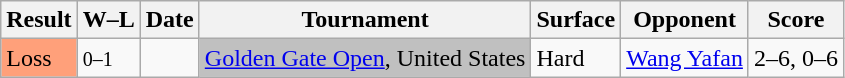<table class="sortable wikitable">
<tr>
<th>Result</th>
<th class="unsortable">W–L</th>
<th>Date</th>
<th>Tournament</th>
<th>Surface</th>
<th>Opponent</th>
<th class="unsortable">Score</th>
</tr>
<tr>
<td style="background:#ffa07a;">Loss</td>
<td><small>0–1</small></td>
<td><a href='#'></a></td>
<td style="background:silver;"><a href='#'>Golden Gate Open</a>, United States</td>
<td>Hard</td>
<td> <a href='#'>Wang Yafan</a></td>
<td>2–6, 0–6</td>
</tr>
</table>
